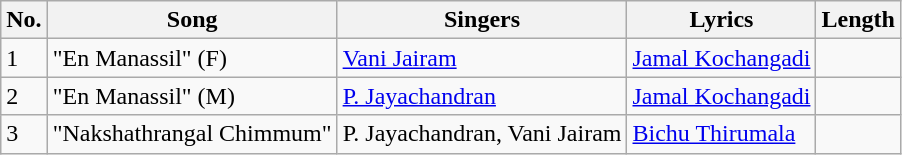<table class="wikitable">
<tr>
<th>No.</th>
<th>Song</th>
<th>Singers</th>
<th>Lyrics</th>
<th>Length</th>
</tr>
<tr>
<td>1</td>
<td>"En Manassil" (F)</td>
<td><a href='#'>Vani Jairam</a></td>
<td><a href='#'>Jamal Kochangadi</a></td>
<td></td>
</tr>
<tr>
<td>2</td>
<td>"En Manassil" (M)</td>
<td><a href='#'>P. Jayachandran</a></td>
<td><a href='#'>Jamal Kochangadi</a></td>
<td></td>
</tr>
<tr>
<td>3</td>
<td>"Nakshathrangal Chimmum"</td>
<td>P. Jayachandran, Vani Jairam</td>
<td><a href='#'>Bichu Thirumala</a></td>
<td></td>
</tr>
</table>
